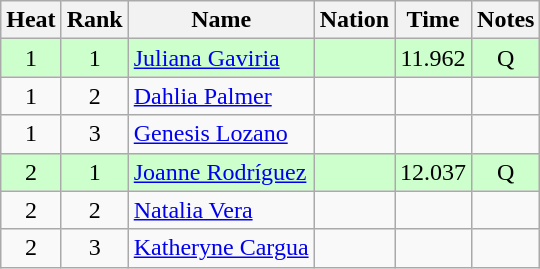<table class="wikitable sortable" style="text-align:center">
<tr>
<th>Heat</th>
<th>Rank</th>
<th>Name</th>
<th>Nation</th>
<th>Time</th>
<th>Notes</th>
</tr>
<tr bgcolor=ccffcc>
<td>1</td>
<td>1</td>
<td align=left><a href='#'>Juliana Gaviria</a></td>
<td align=left></td>
<td>11.962</td>
<td>Q</td>
</tr>
<tr>
<td>1</td>
<td>2</td>
<td align=left><a href='#'>Dahlia Palmer</a></td>
<td align=left></td>
<td></td>
<td></td>
</tr>
<tr>
<td>1</td>
<td>3</td>
<td align=left><a href='#'>Genesis Lozano</a></td>
<td align=left></td>
<td></td>
<td></td>
</tr>
<tr bgcolor=ccffcc>
<td>2</td>
<td>1</td>
<td align=left><a href='#'>Joanne Rodríguez</a></td>
<td align=left></td>
<td>12.037</td>
<td>Q</td>
</tr>
<tr>
<td>2</td>
<td>2</td>
<td align=left><a href='#'>Natalia Vera</a></td>
<td align=left></td>
<td></td>
<td></td>
</tr>
<tr>
<td>2</td>
<td>3</td>
<td align=left><a href='#'>Katheryne Cargua</a></td>
<td align=left></td>
<td></td>
<td></td>
</tr>
</table>
